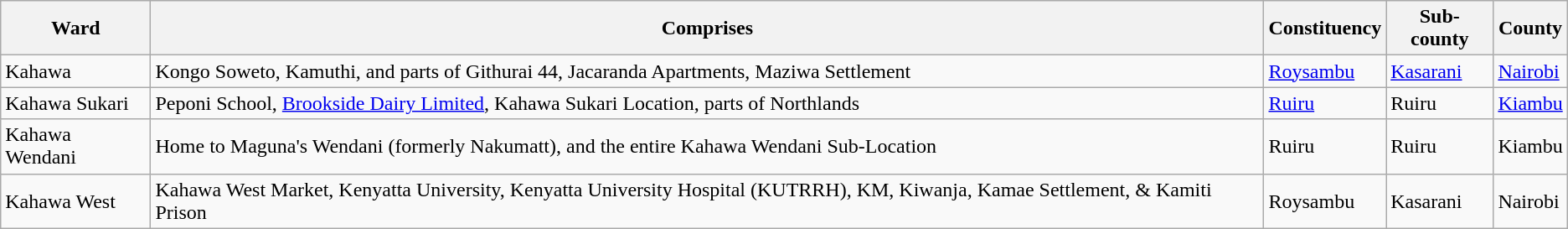<table class="wikitable">
<tr>
<th>Ward</th>
<th>Comprises</th>
<th>Constituency</th>
<th>Sub-county</th>
<th>County</th>
</tr>
<tr>
<td>Kahawa</td>
<td>Kongo Soweto, Kamuthi, and parts of Githurai 44, Jacaranda Apartments, Maziwa Settlement</td>
<td><a href='#'>Roysambu</a></td>
<td><a href='#'>Kasarani</a></td>
<td><a href='#'>Nairobi</a></td>
</tr>
<tr>
<td>Kahawa Sukari</td>
<td>Peponi School, <a href='#'>Brookside Dairy Limited</a>, Kahawa Sukari Location, parts of Northlands</td>
<td><a href='#'>Ruiru</a></td>
<td>Ruiru</td>
<td><a href='#'>Kiambu</a></td>
</tr>
<tr>
<td>Kahawa Wendani</td>
<td>Home to Maguna's Wendani (formerly Nakumatt), and the entire Kahawa Wendani Sub-Location</td>
<td>Ruiru</td>
<td>Ruiru</td>
<td>Kiambu</td>
</tr>
<tr>
<td>Kahawa West</td>
<td>Kahawa West Market, Kenyatta University, Kenyatta University Hospital (KUTRRH), KM, Kiwanja, Kamae Settlement, & Kamiti Prison</td>
<td>Roysambu</td>
<td>Kasarani</td>
<td>Nairobi</td>
</tr>
</table>
